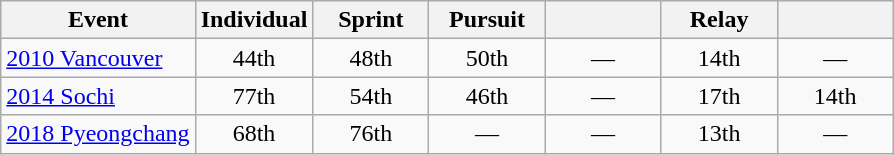<table class="wikitable" style="text-align: center;">
<tr ">
<th>Event</th>
<th style="width:70px;">Individual</th>
<th style="width:70px;">Sprint</th>
<th style="width:70px;">Pursuit</th>
<th style="width:70px;"></th>
<th style="width:70px;">Relay</th>
<th style="width:70px;"></th>
</tr>
<tr>
<td align=left> <a href='#'>2010 Vancouver</a></td>
<td>44th</td>
<td>48th</td>
<td>50th</td>
<td>—</td>
<td>14th</td>
<td>—</td>
</tr>
<tr>
<td align=left> <a href='#'>2014 Sochi</a></td>
<td>77th</td>
<td>54th</td>
<td>46th</td>
<td>—</td>
<td>17th</td>
<td>14th</td>
</tr>
<tr>
<td align="left"> <a href='#'>2018 Pyeongchang</a></td>
<td>68th</td>
<td>76th</td>
<td>—</td>
<td>—</td>
<td>13th</td>
<td>—</td>
</tr>
</table>
